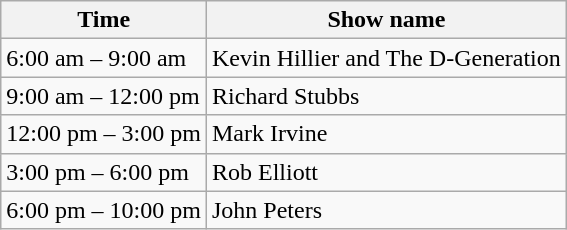<table class="wikitable">
<tr>
<th>Time</th>
<th>Show name</th>
</tr>
<tr>
<td>6:00 am – 9:00 am</td>
<td>Kevin Hillier and The D-Generation</td>
</tr>
<tr>
<td>9:00 am – 12:00 pm</td>
<td>Richard Stubbs</td>
</tr>
<tr>
<td>12:00 pm – 3:00 pm</td>
<td>Mark Irvine</td>
</tr>
<tr>
<td>3:00 pm – 6:00 pm</td>
<td>Rob Elliott</td>
</tr>
<tr>
<td>6:00 pm – 10:00 pm</td>
<td>John Peters</td>
</tr>
</table>
